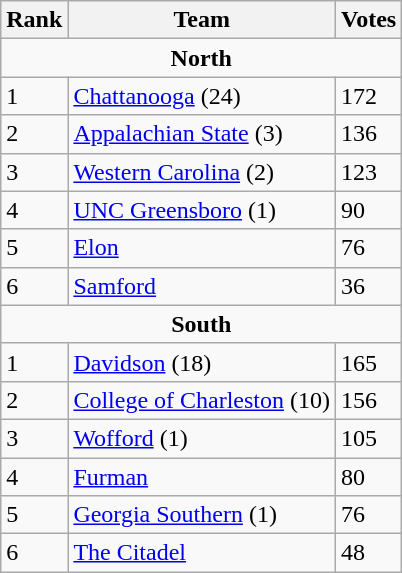<table class=wikitable>
<tr>
<th>Rank</th>
<th>Team</th>
<th>Votes</th>
</tr>
<tr>
<td colspan= "3" align= "center"><strong>North</strong></td>
</tr>
<tr>
<td>1</td>
<td><a href='#'>Chattanooga</a> (24)</td>
<td>172</td>
</tr>
<tr>
<td>2</td>
<td><a href='#'>Appalachian State</a> (3)</td>
<td>136</td>
</tr>
<tr>
<td>3</td>
<td><a href='#'>Western Carolina</a> (2)</td>
<td>123</td>
</tr>
<tr>
<td>4</td>
<td><a href='#'>UNC Greensboro</a> (1)</td>
<td>90</td>
</tr>
<tr>
<td>5</td>
<td><a href='#'>Elon</a></td>
<td>76</td>
</tr>
<tr>
<td>6</td>
<td><a href='#'>Samford</a></td>
<td>36</td>
</tr>
<tr>
<td colspan="3" align= "center"><strong>South</strong></td>
</tr>
<tr>
<td>1</td>
<td><a href='#'>Davidson</a> (18)</td>
<td>165</td>
</tr>
<tr>
<td>2</td>
<td><a href='#'>College of Charleston</a> (10)</td>
<td>156</td>
</tr>
<tr>
<td>3</td>
<td><a href='#'>Wofford</a> (1)</td>
<td>105</td>
</tr>
<tr>
<td>4</td>
<td><a href='#'>Furman</a></td>
<td>80</td>
</tr>
<tr>
<td>5</td>
<td><a href='#'>Georgia Southern</a> (1)</td>
<td>76</td>
</tr>
<tr>
<td>6</td>
<td><a href='#'>The Citadel</a></td>
<td>48</td>
</tr>
</table>
